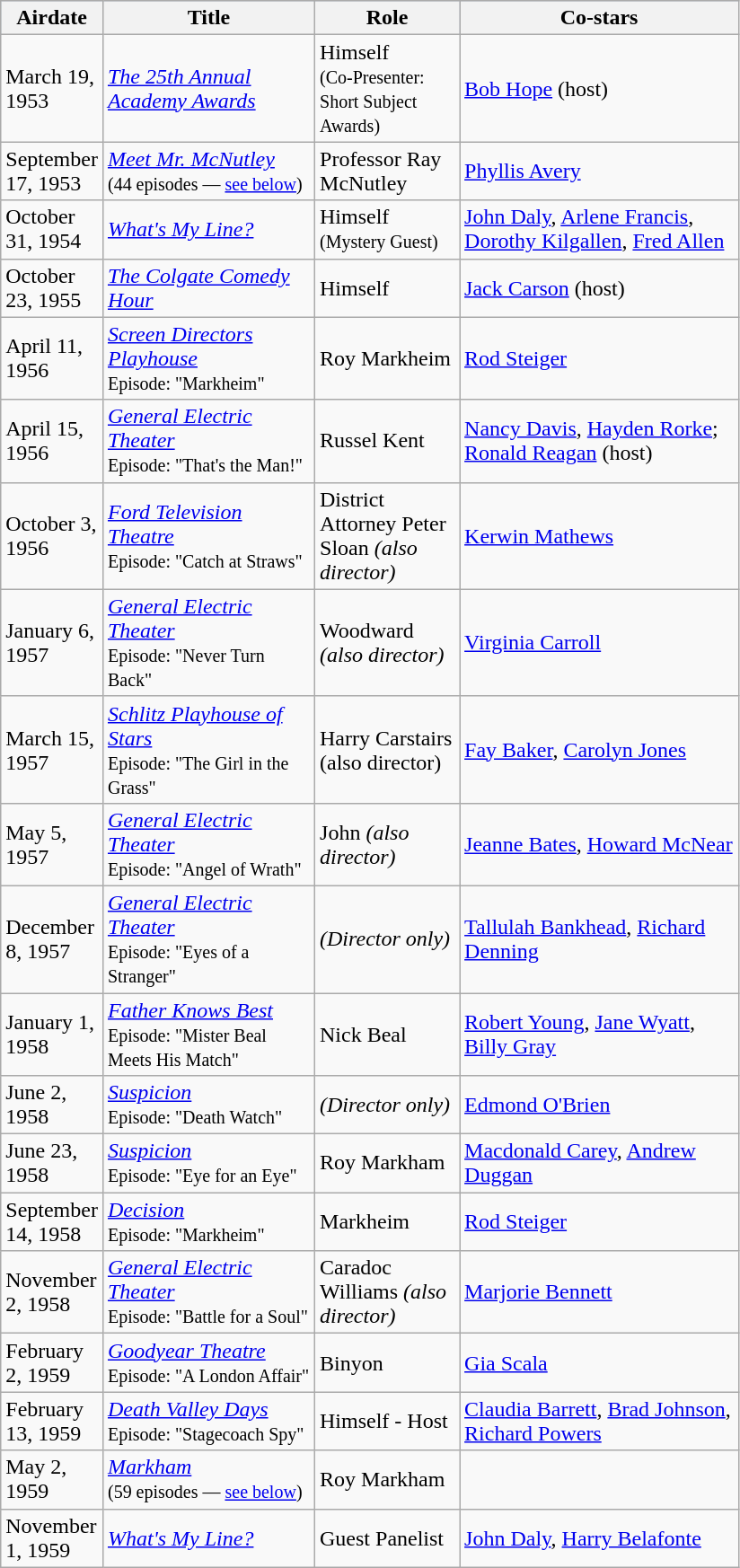<table class="wikitable">
<tr style="background:#b0c4de; text-align:center;">
<th style="width:30px;">Airdate</th>
<th style="width:150px;">Title</th>
<th style="width:100px;">Role</th>
<th style="width:200px;">Co-stars</th>
</tr>
<tr>
<td>March 19, 1953</td>
<td><em><a href='#'>The 25th Annual Academy Awards</a></em></td>
<td>Himself<br><small>(Co-Presenter: Short Subject Awards)</small></td>
<td><a href='#'>Bob Hope</a> (host)</td>
</tr>
<tr>
<td>September 17, 1953</td>
<td><em><a href='#'>Meet Mr. McNutley</a></em><br><small>(44 episodes — <a href='#'>see below</a>)</small></td>
<td>Professor Ray McNutley</td>
<td><a href='#'>Phyllis Avery</a></td>
</tr>
<tr>
<td>October 31, 1954</td>
<td><em><a href='#'>What's My Line?</a></em></td>
<td>Himself<br><small>(Mystery Guest)</small></td>
<td><a href='#'>John Daly</a>, <a href='#'>Arlene Francis</a>, <a href='#'>Dorothy Kilgallen</a>, <a href='#'>Fred Allen</a></td>
</tr>
<tr>
<td>October 23, 1955</td>
<td><em><a href='#'>The Colgate Comedy Hour</a></em></td>
<td>Himself</td>
<td><a href='#'>Jack Carson</a> (host)</td>
</tr>
<tr>
<td>April 11, 1956</td>
<td><em><a href='#'>Screen Directors Playhouse</a></em> <br><small>Episode: "Markheim"</small></td>
<td>Roy Markheim</td>
<td><a href='#'>Rod Steiger</a></td>
</tr>
<tr>
<td>April 15, 1956</td>
<td><em><a href='#'>General Electric Theater</a></em> <br><small>Episode: "That's the Man!"</small></td>
<td>Russel Kent</td>
<td><a href='#'>Nancy Davis</a>, <a href='#'>Hayden Rorke</a>; <a href='#'>Ronald Reagan</a> (host)</td>
</tr>
<tr>
<td>October 3, 1956</td>
<td><em><a href='#'>Ford Television Theatre</a></em> <br><small>Episode: "Catch at Straws"</small></td>
<td>District Attorney Peter Sloan <em>(also director)</em></td>
<td><a href='#'>Kerwin Mathews</a></td>
</tr>
<tr>
<td>January 6, 1957</td>
<td><em><a href='#'>General Electric Theater</a></em> <br><small>Episode: "Never Turn Back"</small></td>
<td>Woodward <em>(also director)</em></td>
<td><a href='#'>Virginia Carroll</a></td>
</tr>
<tr>
<td>March 15, 1957</td>
<td><em><a href='#'>Schlitz Playhouse of Stars</a></em> <br><small>Episode: "The Girl in the Grass"</small></td>
<td>Harry Carstairs (also director)</td>
<td><a href='#'>Fay Baker</a>, <a href='#'>Carolyn Jones</a></td>
</tr>
<tr>
<td>May 5, 1957</td>
<td><em><a href='#'>General Electric Theater</a></em> <br><small>Episode: "Angel of Wrath"</small></td>
<td>John <em>(also director)</em></td>
<td><a href='#'>Jeanne Bates</a>, <a href='#'>Howard McNear</a></td>
</tr>
<tr>
<td>December 8, 1957</td>
<td><em><a href='#'>General Electric Theater</a></em> <br><small>Episode: "Eyes of a Stranger"</small></td>
<td><em>(Director only)</em></td>
<td><a href='#'>Tallulah Bankhead</a>, <a href='#'>Richard Denning</a></td>
</tr>
<tr>
<td>January 1, 1958</td>
<td><em><a href='#'>Father Knows Best</a></em> <br><small>Episode: "Mister Beal Meets His Match"</small></td>
<td>Nick Beal</td>
<td><a href='#'>Robert Young</a>, <a href='#'>Jane Wyatt</a>, <a href='#'>Billy Gray</a></td>
</tr>
<tr>
<td>June 2, 1958</td>
<td><em><a href='#'>Suspicion</a></em> <br><small>Episode: "Death Watch"</small></td>
<td><em>(Director only)</em></td>
<td><a href='#'>Edmond O'Brien</a></td>
</tr>
<tr>
<td>June 23, 1958</td>
<td><em><a href='#'>Suspicion</a></em> <br><small>Episode: "Eye for an Eye"</small></td>
<td>Roy Markham</td>
<td><a href='#'>Macdonald Carey</a>, <a href='#'>Andrew Duggan</a></td>
</tr>
<tr>
<td>September 14, 1958</td>
<td><em><a href='#'>Decision</a></em> <br><small>Episode: "Markheim"</small></td>
<td>Markheim</td>
<td><a href='#'>Rod Steiger</a></td>
</tr>
<tr>
<td>November 2, 1958</td>
<td><em><a href='#'>General Electric Theater</a></em> <br><small>Episode: "Battle for a Soul"</small></td>
<td>Caradoc Williams <em>(also director)</em></td>
<td><a href='#'>Marjorie Bennett</a></td>
</tr>
<tr>
<td>February 2, 1959</td>
<td><em><a href='#'>Goodyear Theatre</a></em> <br><small>Episode: "A London Affair"</small></td>
<td>Binyon</td>
<td><a href='#'>Gia Scala</a></td>
</tr>
<tr>
<td>February 13, 1959</td>
<td><em><a href='#'>Death Valley Days</a></em> <br><small>Episode: "Stagecoach Spy"</small></td>
<td>Himself - Host</td>
<td><a href='#'>Claudia Barrett</a>, <a href='#'>Brad Johnson</a>, <a href='#'>Richard Powers</a></td>
</tr>
<tr>
<td>May 2, 1959</td>
<td><em><a href='#'>Markham</a></em><br><small>(59 episodes — <a href='#'>see below</a>)</small></td>
<td>Roy Markham</td>
<td></td>
</tr>
<tr>
<td>November 1, 1959</td>
<td><em><a href='#'>What's My Line?</a></em></td>
<td>Guest Panelist</td>
<td><a href='#'>John Daly</a>, <a href='#'>Harry Belafonte</a></td>
</tr>
</table>
